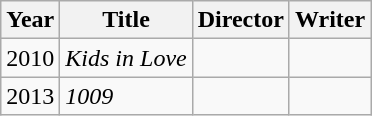<table class="wikitable">
<tr>
<th>Year</th>
<th>Title</th>
<th>Director</th>
<th>Writer</th>
</tr>
<tr>
<td>2010</td>
<td><em>Kids in Love</em></td>
<td></td>
<td></td>
</tr>
<tr>
<td>2013</td>
<td><em>1009</em></td>
<td></td>
<td></td>
</tr>
</table>
